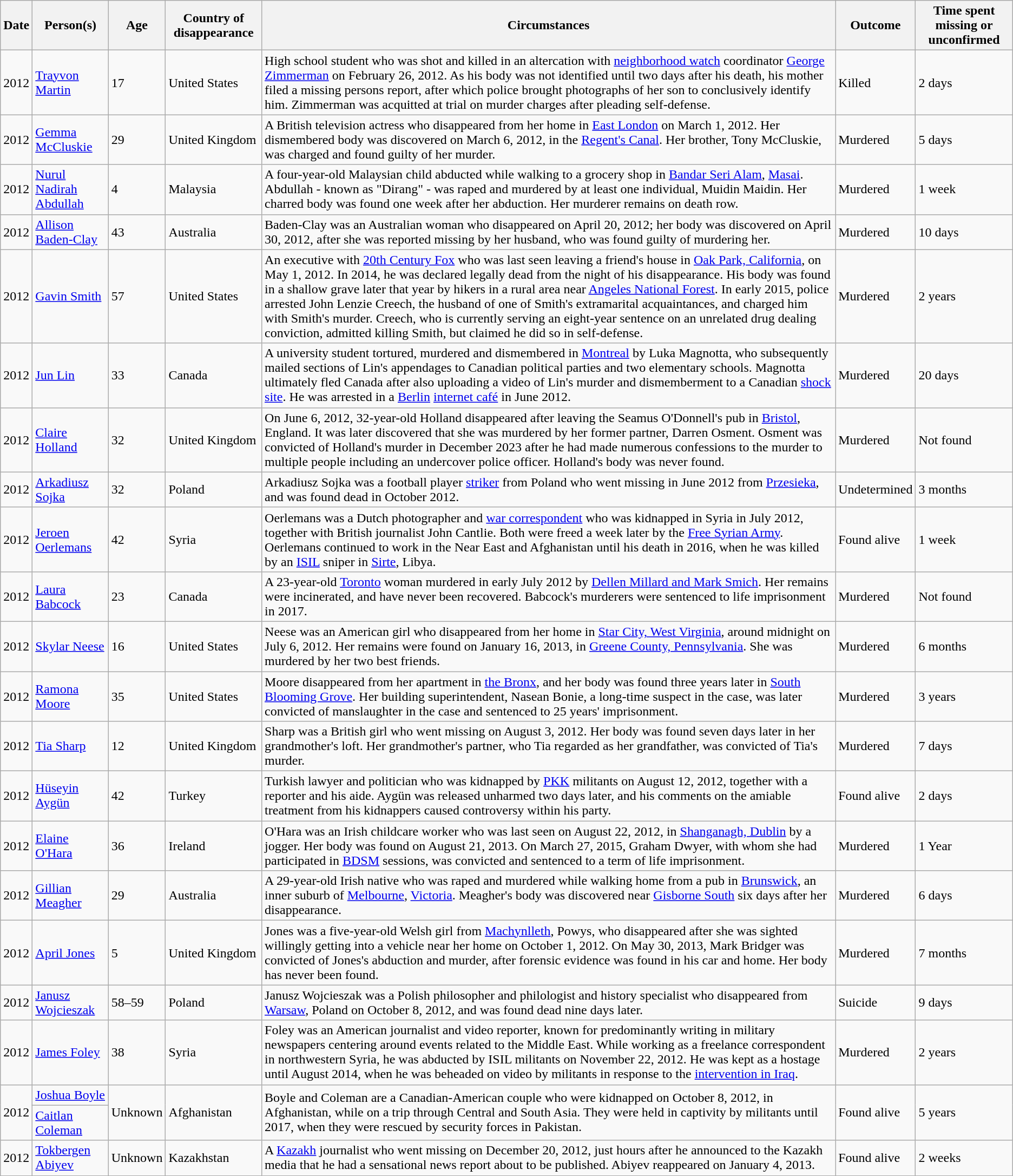<table class="wikitable sortable zebra">
<tr>
<th data-sort-type="isoDate">Date</th>
<th data-sort-type="text">Person(s)</th>
<th data-sort-type="text">Age</th>
<th>Country of disappearance</th>
<th class="unsortable">Circumstances</th>
<th data-sort-type="text">Outcome</th>
<th>Time spent missing or unconfirmed</th>
</tr>
<tr>
<td>2012</td>
<td><a href='#'>Trayvon Martin</a></td>
<td data-sort-value="017">17</td>
<td>United States</td>
<td>High school student who was shot and killed in an altercation with <a href='#'>neighborhood watch</a> coordinator <a href='#'>George Zimmerman</a> on February 26, 2012. As his body was not identified until two days after his death, his mother filed a missing persons report, after which police brought photographs of her son to conclusively identify him. Zimmerman was acquitted at trial on murder charges after pleading self-defense.</td>
<td>Killed</td>
<td>2 days</td>
</tr>
<tr>
<td data-sort-value="2012-03-01">2012</td>
<td><a href='#'>Gemma McCluskie</a></td>
<td data-sort-value="029">29</td>
<td>United Kingdom</td>
<td>A British television actress who disappeared from her home in <a href='#'>East London</a> on March 1, 2012. Her dismembered body was discovered on March 6, 2012, in the <a href='#'>Regent's Canal</a>. Her brother, Tony McCluskie, was charged and found guilty of her murder.</td>
<td>Murdered</td>
<td>5 days</td>
</tr>
<tr>
<td>2012</td>
<td><a href='#'>Nurul Nadirah Abdullah</a></td>
<td data-sort-value="004">4</td>
<td>Malaysia</td>
<td>A four-year-old Malaysian child abducted while walking to a grocery shop in <a href='#'>Bandar Seri Alam</a>, <a href='#'>Masai</a>. Abdullah - known as "Dirang" -  was raped and murdered by at least one individual, Muidin Maidin. Her charred body was found one week after her abduction. Her murderer remains on death row.</td>
<td>Murdered</td>
<td>1 week</td>
</tr>
<tr>
<td data-sort-value="2012-04-20">2012</td>
<td><a href='#'>Allison Baden-Clay</a></td>
<td data-sort-value="043">43</td>
<td>Australia</td>
<td>Baden-Clay was an Australian woman who disappeared on April 20, 2012; her body was discovered on April 30, 2012, after she was reported missing by her husband, who was found guilty of murdering her.</td>
<td>Murdered</td>
<td>10 days</td>
</tr>
<tr>
<td data-sort-value="2012-05-01">2012</td>
<td><a href='#'>Gavin Smith</a></td>
<td data-sort-value="057">57</td>
<td>United States</td>
<td>An executive with <a href='#'>20th Century Fox</a> who was last seen leaving a friend's house in <a href='#'>Oak Park, California</a>, on May 1, 2012. In 2014, he was declared legally dead from the night of his disappearance. His body was found in a shallow grave later that year by hikers in a rural area near <a href='#'>Angeles National Forest</a>. In early 2015, police arrested John Lenzie Creech, the husband of one of Smith's extramarital acquaintances, and charged him with Smith's murder. Creech, who is currently serving an eight-year sentence on an unrelated drug dealing conviction, admitted killing Smith, but claimed he did so in self-defense.</td>
<td>Murdered</td>
<td>2 years</td>
</tr>
<tr>
<td data-sort-value="2012-05-24">2012</td>
<td><a href='#'>Jun Lin</a></td>
<td data-sort-value="033">33</td>
<td>Canada</td>
<td>A university student tortured, murdered and dismembered in <a href='#'>Montreal</a> by Luka Magnotta, who subsequently mailed sections of Lin's appendages to Canadian political parties and two elementary schools. Magnotta ultimately fled Canada after also uploading a video of Lin's murder and dismemberment to a Canadian <a href='#'>shock site</a>. He was arrested in a <a href='#'>Berlin</a> <a href='#'>internet café</a> in June 2012.</td>
<td>Murdered</td>
<td>20 days</td>
</tr>
<tr>
<td>2012</td>
<td><a href='#'>Claire Holland</a></td>
<td data-sort-value="032">32</td>
<td>United Kingdom</td>
<td>On June 6, 2012, 32-year-old Holland disappeared after leaving the Seamus O'Donnell's pub in <a href='#'>Bristol</a>, England. It was later discovered that she was murdered by her former partner, Darren Osment. Osment was convicted of Holland's murder in December 2023 after he had made numerous confessions to the murder to multiple people including an undercover police officer. Holland's body was never found.</td>
<td>Murdered</td>
<td>Not found</td>
</tr>
<tr>
<td>2012</td>
<td><a href='#'>Arkadiusz Sojka</a></td>
<td data-sort-value="032">32</td>
<td>Poland</td>
<td>Arkadiusz Sojka was a football player <a href='#'>striker</a> from Poland who went missing in June 2012 from <a href='#'>Przesieka</a>, and was found dead in October 2012.</td>
<td>Undetermined</td>
<td>3 months</td>
</tr>
<tr>
<td>2012</td>
<td><a href='#'>Jeroen Oerlemans</a></td>
<td data-sort-value="042">42</td>
<td>Syria</td>
<td>Oerlemans was a Dutch photographer and <a href='#'>war correspondent</a> who was kidnapped in Syria in July 2012, together with British journalist John Cantlie. Both were freed a week later by the <a href='#'>Free Syrian Army</a>. Oerlemans continued to work in the Near East and Afghanistan until his death in 2016, when he was killed by an <a href='#'>ISIL</a> sniper in <a href='#'>Sirte</a>, Libya.</td>
<td>Found alive</td>
<td>1 week</td>
</tr>
<tr>
<td>2012</td>
<td><a href='#'>Laura Babcock</a></td>
<td data-sort-value="023">23</td>
<td>Canada</td>
<td>A 23-year-old <a href='#'>Toronto</a> woman murdered in early July 2012 by <a href='#'>Dellen Millard and Mark Smich</a>. Her remains were incinerated, and have never been recovered. Babcock's murderers were sentenced to life imprisonment in 2017.</td>
<td>Murdered</td>
<td>Not found</td>
</tr>
<tr>
<td data-sort-value="2012-07-06">2012</td>
<td><a href='#'>Skylar Neese</a></td>
<td data-sort-value="016">16</td>
<td>United States</td>
<td>Neese was an American girl who disappeared from her home in <a href='#'>Star City, West Virginia</a>, around midnight on July 6, 2012. Her remains were found on January 16, 2013, in <a href='#'>Greene County, Pennsylvania</a>. She was murdered by her two best friends.</td>
<td>Murdered</td>
<td>6 months</td>
</tr>
<tr>
<td>2012</td>
<td><a href='#'>Ramona Moore</a></td>
<td data-sort-value="035">35</td>
<td>United States</td>
<td>Moore disappeared from her apartment in <a href='#'>the Bronx</a>, and her body was found three years later in <a href='#'>South Blooming Grove</a>. Her building superintendent, Nasean Bonie, a long-time suspect in the case, was later convicted of manslaughter in the case and sentenced to 25 years' imprisonment.</td>
<td>Murdered</td>
<td>3 years</td>
</tr>
<tr>
<td data-sort-value="2012-08-03">2012</td>
<td><a href='#'>Tia Sharp</a></td>
<td data-sort-value="012">12</td>
<td>United Kingdom</td>
<td>Sharp was a British girl who went missing on August 3, 2012. Her body was found seven days later in her grandmother's loft. Her grandmother's partner, who Tia regarded as her grandfather, was convicted of Tia's murder.</td>
<td>Murdered</td>
<td>7 days</td>
</tr>
<tr>
<td>2012</td>
<td><a href='#'>Hüseyin Aygün</a></td>
<td data-sort-value="042">42</td>
<td>Turkey</td>
<td>Turkish lawyer and politician who was kidnapped by <a href='#'>PKK</a> militants on August 12, 2012, together with a reporter and his aide. Aygün was released unharmed two days later, and his comments on the amiable treatment from his kidnappers caused controversy within his party.</td>
<td>Found alive</td>
<td>2 days</td>
</tr>
<tr>
<td data-sort-value="2012-08-22">2012</td>
<td><a href='#'>Elaine O'Hara</a></td>
<td data-sort-value="036">36</td>
<td>Ireland</td>
<td>O'Hara was an Irish childcare worker who was last seen on August 22, 2012, in <a href='#'>Shanganagh, Dublin</a> by a jogger. Her body was found on August 21, 2013. On March 27, 2015, Graham Dwyer, with whom she had participated in <a href='#'>BDSM</a> sessions, was convicted and sentenced to a term of life imprisonment.</td>
<td>Murdered</td>
<td>1 Year</td>
</tr>
<tr>
<td data-sort-value="2012-09-22">2012</td>
<td><a href='#'>Gillian Meagher</a></td>
<td data-sort-value="029">29</td>
<td>Australia</td>
<td>A 29-year-old Irish native who was raped and murdered while walking home from a pub in <a href='#'>Brunswick</a>, an inner suburb of <a href='#'>Melbourne</a>, <a href='#'>Victoria</a>. Meagher's body was discovered near <a href='#'>Gisborne South</a> six days after her disappearance.</td>
<td>Murdered</td>
<td>6 days</td>
</tr>
<tr>
<td data-sort-value="2012-10-01">2012</td>
<td><a href='#'>April Jones</a></td>
<td data-sort-value="005">5</td>
<td>United Kingdom</td>
<td>Jones was a five-year-old Welsh girl from <a href='#'>Machynlleth</a>, Powys, who disappeared after she was sighted willingly getting into a vehicle near her home on October 1, 2012. On May 30, 2013, Mark Bridger was convicted of Jones's abduction and murder, after forensic evidence was found in his car and home. Her body has never been found.</td>
<td>Murdered</td>
<td>7 months</td>
</tr>
<tr>
<td>2012</td>
<td><a href='#'>Janusz Wojcieszak</a></td>
<td data-sort-value="058">58–59</td>
<td>Poland</td>
<td>Janusz Wojcieszak was a Polish philosopher and philologist and history specialist who disappeared from <a href='#'>Warsaw</a>, Poland on October 8, 2012, and was found dead nine days later.</td>
<td>Suicide</td>
<td>9 days</td>
</tr>
<tr>
<td>2012</td>
<td><a href='#'>James Foley</a></td>
<td data-sort-value="038">38</td>
<td>Syria</td>
<td>Foley was an American journalist and video reporter, known for predominantly writing in military newspapers centering around events related to the Middle East. While working as a freelance correspondent in northwestern Syria, he was abducted by ISIL militants on November 22, 2012. He was kept as a hostage until August 2014, when he was beheaded on video by militants in response to the <a href='#'>intervention in Iraq</a>.</td>
<td>Murdered</td>
<td>2 years</td>
</tr>
<tr>
<td rowspan="2">2012</td>
<td><a href='#'>Joshua Boyle</a></td>
<td rowspan="2">Unknown</td>
<td rowspan="2">Afghanistan</td>
<td rowspan="2">Boyle and Coleman are a Canadian-American couple who were kidnapped on October 8, 2012, in Afghanistan, while on a trip through Central and South Asia. They were held in captivity by militants until 2017, when they were rescued by security forces in Pakistan.</td>
<td rowspan="2">Found alive</td>
<td rowspan="2">5 years</td>
</tr>
<tr>
<td><a href='#'>Caitlan Coleman</a></td>
</tr>
<tr>
<td data-sort-value="2012-12-20">2012</td>
<td><a href='#'>Tokbergen Abiyev</a></td>
<td>Unknown</td>
<td>Kazakhstan</td>
<td>A <a href='#'>Kazakh</a> journalist who went missing on December 20, 2012, just hours after he announced to the Kazakh media that he had a sensational news report about to be published. Abiyev reappeared on January 4, 2013.</td>
<td>Found alive</td>
<td>2 weeks</td>
</tr>
</table>
